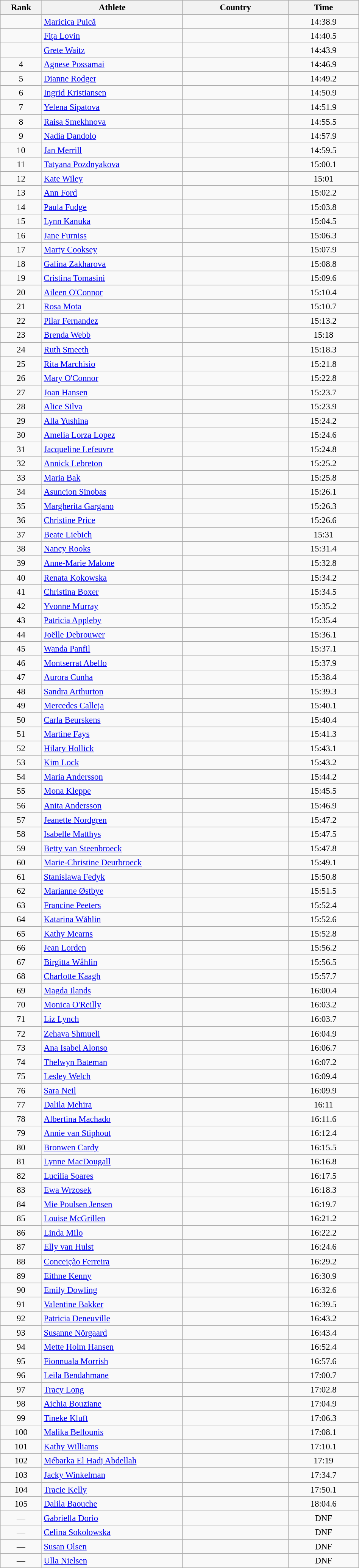<table class="wikitable sortable" style=" text-align:center; font-size:95%;" width="50%">
<tr>
<th width=5%>Rank</th>
<th width=20%>Athlete</th>
<th width=15%>Country</th>
<th width=10%>Time</th>
</tr>
<tr>
<td align=center></td>
<td align=left><a href='#'>Maricica Puică</a></td>
<td align=left></td>
<td>14:38.9</td>
</tr>
<tr>
<td align=center></td>
<td align=left><a href='#'>Fiţa Lovin</a></td>
<td align=left></td>
<td>14:40.5</td>
</tr>
<tr>
<td align=center></td>
<td align=left><a href='#'>Grete Waitz</a></td>
<td align=left></td>
<td>14:43.9</td>
</tr>
<tr>
<td align=center>4</td>
<td align=left><a href='#'>Agnese Possamai</a></td>
<td align=left></td>
<td>14:46.9</td>
</tr>
<tr>
<td align=center>5</td>
<td align=left><a href='#'>Dianne Rodger</a></td>
<td align=left></td>
<td>14:49.2</td>
</tr>
<tr>
<td align=center>6</td>
<td align=left><a href='#'>Ingrid Kristiansen</a></td>
<td align=left></td>
<td>14:50.9</td>
</tr>
<tr>
<td align=center>7</td>
<td align=left><a href='#'>Yelena Sipatova</a></td>
<td align=left></td>
<td>14:51.9</td>
</tr>
<tr>
<td align=center>8</td>
<td align=left><a href='#'>Raisa Smekhnova</a></td>
<td align=left></td>
<td>14:55.5</td>
</tr>
<tr>
<td align=center>9</td>
<td align=left><a href='#'>Nadia Dandolo</a></td>
<td align=left></td>
<td>14:57.9</td>
</tr>
<tr>
<td align=center>10</td>
<td align=left><a href='#'>Jan Merrill</a></td>
<td align=left></td>
<td>14:59.5</td>
</tr>
<tr>
<td align=center>11</td>
<td align=left><a href='#'>Tatyana Pozdnyakova</a></td>
<td align=left></td>
<td>15:00.1</td>
</tr>
<tr>
<td align=center>12</td>
<td align=left><a href='#'>Kate Wiley</a></td>
<td align=left></td>
<td>15:01</td>
</tr>
<tr>
<td align=center>13</td>
<td align=left><a href='#'>Ann Ford</a></td>
<td align=left></td>
<td>15:02.2</td>
</tr>
<tr>
<td align=center>14</td>
<td align=left><a href='#'>Paula Fudge</a></td>
<td align=left></td>
<td>15:03.8</td>
</tr>
<tr>
<td align=center>15</td>
<td align=left><a href='#'>Lynn Kanuka</a></td>
<td align=left></td>
<td>15:04.5</td>
</tr>
<tr>
<td align=center>16</td>
<td align=left><a href='#'>Jane Furniss</a></td>
<td align=left></td>
<td>15:06.3</td>
</tr>
<tr>
<td align=center>17</td>
<td align=left><a href='#'>Marty Cooksey</a></td>
<td align=left></td>
<td>15:07.9</td>
</tr>
<tr>
<td align=center>18</td>
<td align=left><a href='#'>Galina Zakharova</a></td>
<td align=left></td>
<td>15:08.8</td>
</tr>
<tr>
<td align=center>19</td>
<td align=left><a href='#'>Cristina Tomasini</a></td>
<td align=left></td>
<td>15:09.6</td>
</tr>
<tr>
<td align=center>20</td>
<td align=left><a href='#'>Aileen O'Connor</a></td>
<td align=left></td>
<td>15:10.4</td>
</tr>
<tr>
<td align=center>21</td>
<td align=left><a href='#'>Rosa Mota</a></td>
<td align=left></td>
<td>15:10.7</td>
</tr>
<tr>
<td align=center>22</td>
<td align=left><a href='#'>Pilar Fernandez</a></td>
<td align=left></td>
<td>15:13.2</td>
</tr>
<tr>
<td align=center>23</td>
<td align=left><a href='#'>Brenda Webb</a></td>
<td align=left></td>
<td>15:18</td>
</tr>
<tr>
<td align=center>24</td>
<td align=left><a href='#'>Ruth Smeeth</a></td>
<td align=left></td>
<td>15:18.3</td>
</tr>
<tr>
<td align=center>25</td>
<td align=left><a href='#'>Rita Marchisio</a></td>
<td align=left></td>
<td>15:21.8</td>
</tr>
<tr>
<td align=center>26</td>
<td align=left><a href='#'>Mary O'Connor</a></td>
<td align=left></td>
<td>15:22.8</td>
</tr>
<tr>
<td align=center>27</td>
<td align=left><a href='#'>Joan Hansen</a></td>
<td align=left></td>
<td>15:23.7</td>
</tr>
<tr>
<td align=center>28</td>
<td align=left><a href='#'>Alice Silva</a></td>
<td align=left></td>
<td>15:23.9</td>
</tr>
<tr>
<td align=center>29</td>
<td align=left><a href='#'>Alla Yushina</a></td>
<td align=left></td>
<td>15:24.2</td>
</tr>
<tr>
<td align=center>30</td>
<td align=left><a href='#'>Amelia Lorza Lopez</a></td>
<td align=left></td>
<td>15:24.6</td>
</tr>
<tr>
<td align=center>31</td>
<td align=left><a href='#'>Jacqueline Lefeuvre</a></td>
<td align=left></td>
<td>15:24.8</td>
</tr>
<tr>
<td align=center>32</td>
<td align=left><a href='#'>Annick Lebreton</a></td>
<td align=left></td>
<td>15:25.2</td>
</tr>
<tr>
<td align=center>33</td>
<td align=left><a href='#'>Maria Bak</a></td>
<td align=left></td>
<td>15:25.8</td>
</tr>
<tr>
<td align=center>34</td>
<td align=left><a href='#'>Asuncion Sinobas</a></td>
<td align=left></td>
<td>15:26.1</td>
</tr>
<tr>
<td align=center>35</td>
<td align=left><a href='#'>Margherita Gargano</a></td>
<td align=left></td>
<td>15:26.3</td>
</tr>
<tr>
<td align=center>36</td>
<td align=left><a href='#'>Christine Price</a></td>
<td align=left></td>
<td>15:26.6</td>
</tr>
<tr>
<td align=center>37</td>
<td align=left><a href='#'>Beate Liebich</a></td>
<td align=left></td>
<td>15:31</td>
</tr>
<tr>
<td align=center>38</td>
<td align=left><a href='#'>Nancy Rooks</a></td>
<td align=left></td>
<td>15:31.4</td>
</tr>
<tr>
<td align=center>39</td>
<td align=left><a href='#'>Anne-Marie Malone</a></td>
<td align=left></td>
<td>15:32.8</td>
</tr>
<tr>
<td align=center>40</td>
<td align=left><a href='#'>Renata Kokowska</a></td>
<td align=left></td>
<td>15:34.2</td>
</tr>
<tr>
<td align=center>41</td>
<td align=left><a href='#'>Christina Boxer</a></td>
<td align=left></td>
<td>15:34.5</td>
</tr>
<tr>
<td align=center>42</td>
<td align=left><a href='#'>Yvonne Murray</a></td>
<td align=left></td>
<td>15:35.2</td>
</tr>
<tr>
<td align=center>43</td>
<td align=left><a href='#'>Patricia Appleby</a></td>
<td align=left></td>
<td>15:35.4</td>
</tr>
<tr>
<td align=center>44</td>
<td align=left><a href='#'>Joëlle Debrouwer</a></td>
<td align=left></td>
<td>15:36.1</td>
</tr>
<tr>
<td align=center>45</td>
<td align=left><a href='#'>Wanda Panfil</a></td>
<td align=left></td>
<td>15:37.1</td>
</tr>
<tr>
<td align=center>46</td>
<td align=left><a href='#'>Montserrat Abello</a></td>
<td align=left></td>
<td>15:37.9</td>
</tr>
<tr>
<td align=center>47</td>
<td align=left><a href='#'>Aurora Cunha</a></td>
<td align=left></td>
<td>15:38.4</td>
</tr>
<tr>
<td align=center>48</td>
<td align=left><a href='#'>Sandra Arthurton</a></td>
<td align=left></td>
<td>15:39.3</td>
</tr>
<tr>
<td align=center>49</td>
<td align=left><a href='#'>Mercedes Calleja</a></td>
<td align=left></td>
<td>15:40.1</td>
</tr>
<tr>
<td align=center>50</td>
<td align=left><a href='#'>Carla Beurskens</a></td>
<td align=left></td>
<td>15:40.4</td>
</tr>
<tr>
<td align=center>51</td>
<td align=left><a href='#'>Martine Fays</a></td>
<td align=left></td>
<td>15:41.3</td>
</tr>
<tr>
<td align=center>52</td>
<td align=left><a href='#'>Hilary Hollick</a></td>
<td align=left></td>
<td>15:43.1</td>
</tr>
<tr>
<td align=center>53</td>
<td align=left><a href='#'>Kim Lock</a></td>
<td align=left></td>
<td>15:43.2</td>
</tr>
<tr>
<td align=center>54</td>
<td align=left><a href='#'>Maria Andersson</a></td>
<td align=left></td>
<td>15:44.2</td>
</tr>
<tr>
<td align=center>55</td>
<td align=left><a href='#'>Mona Kleppe</a></td>
<td align=left></td>
<td>15:45.5</td>
</tr>
<tr>
<td align=center>56</td>
<td align=left><a href='#'>Anita Andersson</a></td>
<td align=left></td>
<td>15:46.9</td>
</tr>
<tr>
<td align=center>57</td>
<td align=left><a href='#'>Jeanette Nordgren</a></td>
<td align=left></td>
<td>15:47.2</td>
</tr>
<tr>
<td align=center>58</td>
<td align=left><a href='#'>Isabelle Matthys</a></td>
<td align=left></td>
<td>15:47.5</td>
</tr>
<tr>
<td align=center>59</td>
<td align=left><a href='#'>Betty van Steenbroeck</a></td>
<td align=left></td>
<td>15:47.8</td>
</tr>
<tr>
<td align=center>60</td>
<td align=left><a href='#'>Marie-Christine Deurbroeck</a></td>
<td align=left></td>
<td>15:49.1</td>
</tr>
<tr>
<td align=center>61</td>
<td align=left><a href='#'>Stanislawa Fedyk</a></td>
<td align=left></td>
<td>15:50.8</td>
</tr>
<tr>
<td align=center>62</td>
<td align=left><a href='#'>Marianne Østbye</a></td>
<td align=left></td>
<td>15:51.5</td>
</tr>
<tr>
<td align=center>63</td>
<td align=left><a href='#'>Francine Peeters</a></td>
<td align=left></td>
<td>15:52.4</td>
</tr>
<tr>
<td align=center>64</td>
<td align=left><a href='#'>Katarina Wåhlin</a></td>
<td align=left></td>
<td>15:52.6</td>
</tr>
<tr>
<td align=center>65</td>
<td align=left><a href='#'>Kathy Mearns</a></td>
<td align=left></td>
<td>15:52.8</td>
</tr>
<tr>
<td align=center>66</td>
<td align=left><a href='#'>Jean Lorden</a></td>
<td align=left></td>
<td>15:56.2</td>
</tr>
<tr>
<td align=center>67</td>
<td align=left><a href='#'>Birgitta Wåhlin</a></td>
<td align=left></td>
<td>15:56.5</td>
</tr>
<tr>
<td align=center>68</td>
<td align=left><a href='#'>Charlotte Kaagh</a></td>
<td align=left></td>
<td>15:57.7</td>
</tr>
<tr>
<td align=center>69</td>
<td align=left><a href='#'>Magda Ilands</a></td>
<td align=left></td>
<td>16:00.4</td>
</tr>
<tr>
<td align=center>70</td>
<td align=left><a href='#'>Monica O'Reilly</a></td>
<td align=left></td>
<td>16:03.2</td>
</tr>
<tr>
<td align=center>71</td>
<td align=left><a href='#'>Liz Lynch</a></td>
<td align=left></td>
<td>16:03.7</td>
</tr>
<tr>
<td align=center>72</td>
<td align=left><a href='#'>Zehava Shmueli</a></td>
<td align=left></td>
<td>16:04.9</td>
</tr>
<tr>
<td align=center>73</td>
<td align=left><a href='#'>Ana Isabel Alonso</a></td>
<td align=left></td>
<td>16:06.7</td>
</tr>
<tr>
<td align=center>74</td>
<td align=left><a href='#'>Thelwyn Bateman</a></td>
<td align=left></td>
<td>16:07.2</td>
</tr>
<tr>
<td align=center>75</td>
<td align=left><a href='#'>Lesley Welch</a></td>
<td align=left></td>
<td>16:09.4</td>
</tr>
<tr>
<td align=center>76</td>
<td align=left><a href='#'>Sara Neil</a></td>
<td align=left></td>
<td>16:09.9</td>
</tr>
<tr>
<td align=center>77</td>
<td align=left><a href='#'>Dalila Mehira</a></td>
<td align=left></td>
<td>16:11</td>
</tr>
<tr>
<td align=center>78</td>
<td align=left><a href='#'>Albertina Machado</a></td>
<td align=left></td>
<td>16:11.6</td>
</tr>
<tr>
<td align=center>79</td>
<td align=left><a href='#'>Annie van Stiphout</a></td>
<td align=left></td>
<td>16:12.4</td>
</tr>
<tr>
<td align=center>80</td>
<td align=left><a href='#'>Bronwen Cardy</a></td>
<td align=left></td>
<td>16:15.5</td>
</tr>
<tr>
<td align=center>81</td>
<td align=left><a href='#'>Lynne MacDougall</a></td>
<td align=left></td>
<td>16:16.8</td>
</tr>
<tr>
<td align=center>82</td>
<td align=left><a href='#'>Lucilia Soares</a></td>
<td align=left></td>
<td>16:17.5</td>
</tr>
<tr>
<td align=center>83</td>
<td align=left><a href='#'>Ewa Wrzosek</a></td>
<td align=left></td>
<td>16:18.3</td>
</tr>
<tr>
<td align=center>84</td>
<td align=left><a href='#'>Mie Poulsen Jensen</a></td>
<td align=left></td>
<td>16:19.7</td>
</tr>
<tr>
<td align=center>85</td>
<td align=left><a href='#'>Louise McGrillen</a></td>
<td align=left></td>
<td>16:21.2</td>
</tr>
<tr>
<td align=center>86</td>
<td align=left><a href='#'>Linda Milo</a></td>
<td align=left></td>
<td>16:22.2</td>
</tr>
<tr>
<td align=center>87</td>
<td align=left><a href='#'>Elly van Hulst</a></td>
<td align=left></td>
<td>16:24.6</td>
</tr>
<tr>
<td align=center>88</td>
<td align=left><a href='#'>Conceição Ferreira</a></td>
<td align=left></td>
<td>16:29.2</td>
</tr>
<tr>
<td align=center>89</td>
<td align=left><a href='#'>Eithne Kenny</a></td>
<td align=left></td>
<td>16:30.9</td>
</tr>
<tr>
<td align=center>90</td>
<td align=left><a href='#'>Emily Dowling</a></td>
<td align=left></td>
<td>16:32.6</td>
</tr>
<tr>
<td align=center>91</td>
<td align=left><a href='#'>Valentine Bakker</a></td>
<td align=left></td>
<td>16:39.5</td>
</tr>
<tr>
<td align=center>92</td>
<td align=left><a href='#'>Patricia Deneuville</a></td>
<td align=left></td>
<td>16:43.2</td>
</tr>
<tr>
<td align=center>93</td>
<td align=left><a href='#'>Susanne Nörgaard</a></td>
<td align=left></td>
<td>16:43.4</td>
</tr>
<tr>
<td align=center>94</td>
<td align=left><a href='#'>Mette Holm Hansen</a></td>
<td align=left></td>
<td>16:52.4</td>
</tr>
<tr>
<td align=center>95</td>
<td align=left><a href='#'>Fionnuala Morrish</a></td>
<td align=left></td>
<td>16:57.6</td>
</tr>
<tr>
<td align=center>96</td>
<td align=left><a href='#'>Leila Bendahmane</a></td>
<td align=left></td>
<td>17:00.7</td>
</tr>
<tr>
<td align=center>97</td>
<td align=left><a href='#'>Tracy Long</a></td>
<td align=left></td>
<td>17:02.8</td>
</tr>
<tr>
<td align=center>98</td>
<td align=left><a href='#'>Aichia Bouziane</a></td>
<td align=left></td>
<td>17:04.9</td>
</tr>
<tr>
<td align=center>99</td>
<td align=left><a href='#'>Tineke Kluft</a></td>
<td align=left></td>
<td>17:06.3</td>
</tr>
<tr>
<td align=center>100</td>
<td align=left><a href='#'>Malika Bellounis</a></td>
<td align=left></td>
<td>17:08.1</td>
</tr>
<tr>
<td align=center>101</td>
<td align=left><a href='#'>Kathy Williams</a></td>
<td align=left></td>
<td>17:10.1</td>
</tr>
<tr>
<td align=center>102</td>
<td align=left><a href='#'>Mébarka El Hadj Abdellah</a></td>
<td align=left></td>
<td>17:19</td>
</tr>
<tr>
<td align=center>103</td>
<td align=left><a href='#'>Jacky Winkelman</a></td>
<td align=left></td>
<td>17:34.7</td>
</tr>
<tr>
<td align=center>104</td>
<td align=left><a href='#'>Tracie Kelly</a></td>
<td align=left></td>
<td>17:50.1</td>
</tr>
<tr>
<td align=center>105</td>
<td align=left><a href='#'>Dalila Baouche</a></td>
<td align=left></td>
<td>18:04.6</td>
</tr>
<tr>
<td align=center>—</td>
<td align=left><a href='#'>Gabriella Dorio</a></td>
<td align=left></td>
<td>DNF</td>
</tr>
<tr>
<td align=center>—</td>
<td align=left><a href='#'>Celina Sokolowska</a></td>
<td align=left></td>
<td>DNF</td>
</tr>
<tr>
<td align=center>—</td>
<td align=left><a href='#'>Susan Olsen</a></td>
<td align=left></td>
<td>DNF</td>
</tr>
<tr>
<td align=center>—</td>
<td align=left><a href='#'>Ulla Nielsen</a></td>
<td align=left></td>
<td>DNF</td>
</tr>
</table>
